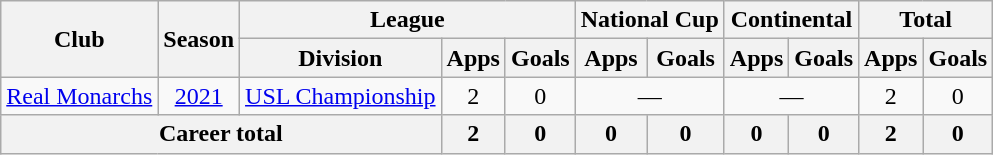<table class=wikitable style=text-align:center>
<tr>
<th rowspan=2>Club</th>
<th rowspan=2>Season</th>
<th colspan=3>League</th>
<th colspan=2>National Cup</th>
<th colspan=2>Continental</th>
<th colspan=2>Total</th>
</tr>
<tr>
<th>Division</th>
<th>Apps</th>
<th>Goals</th>
<th>Apps</th>
<th>Goals</th>
<th>Apps</th>
<th>Goals</th>
<th>Apps</th>
<th>Goals</th>
</tr>
<tr>
<td rowspan=1><a href='#'>Real Monarchs</a></td>
<td><a href='#'>2021</a></td>
<td><a href='#'>USL Championship</a></td>
<td>2</td>
<td>0</td>
<td colspan=2>—</td>
<td colspan=2>—</td>
<td>2</td>
<td>0</td>
</tr>
<tr>
<th colspan=3>Career total</th>
<th>2</th>
<th>0</th>
<th>0</th>
<th>0</th>
<th>0</th>
<th>0</th>
<th>2</th>
<th>0</th>
</tr>
</table>
